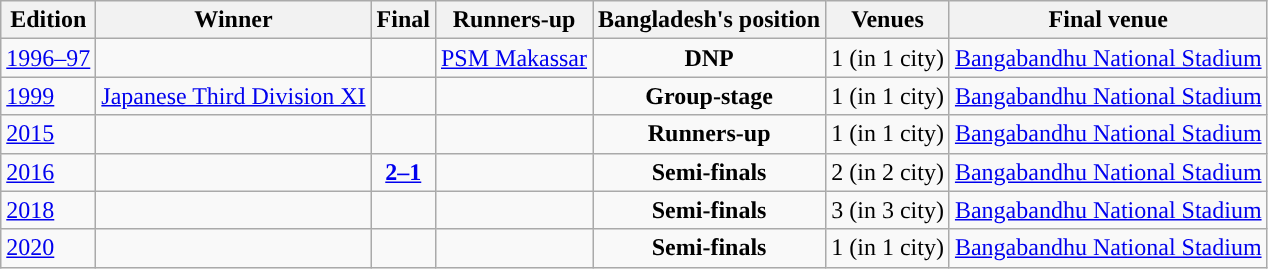<table class="wikitable">
<tr>
<th>Edition</th>
<th>Winner</th>
<th>Final</th>
<th>Runners-up</th>
<th>Bangladesh's position</th>
<th>Venues</th>
<th>Final venue</th>
</tr>
<tr>
<td><a href='#'>1996–97</a></td>
<td></td>
<td></td>
<td> <a href='#'>PSM Makassar</a></td>
<td style="text-align:center"><strong>DNP</strong></td>
<td>1 (in 1 city)</td>
<td><a href='#'>Bangabandhu National Stadium</a></td>
</tr>
<tr>
<td><a href='#'>1999</a></td>
<td> <a href='#'>Japanese Third Division XI</a></td>
<td></td>
<td></td>
<td align="center"><strong>Group-stage</strong></td>
<td>1 (in 1 city)</td>
<td><a href='#'>Bangabandhu National Stadium</a></td>
</tr>
<tr>
<td><a href='#'>2015</a></td>
<td></td>
<td></td>
<td></td>
<td style="text-align:center"><strong>Runners-up</strong></td>
<td>1 (in 1 city)</td>
<td><a href='#'>Bangabandhu National Stadium</a></td>
</tr>
<tr>
<td><a href='#'>2016</a></td>
<td></td>
<td style="text-align:center"><a href='#'><strong>2–1</strong></a></td>
<td></td>
<td style="text-align:center"><strong>Semi-finals</strong></td>
<td>2 (in 2 city)</td>
<td><a href='#'>Bangabandhu National Stadium</a></td>
</tr>
<tr>
<td><a href='#'>2018</a></td>
<td></td>
<td> </td>
<td></td>
<td style="text-align:center"><strong>Semi-finals</strong></td>
<td>3 (in 3 city)</td>
<td><a href='#'>Bangabandhu National Stadium</a></td>
</tr>
<tr>
<td><a href='#'>2020</a></td>
<td></td>
<td></td>
<td></td>
<td style="text-align:center"><strong>Semi-finals</strong></td>
<td>1 (in 1 city)</td>
<td><a href='#'>Bangabandhu National Stadium</a></td>
</tr>
</table>
